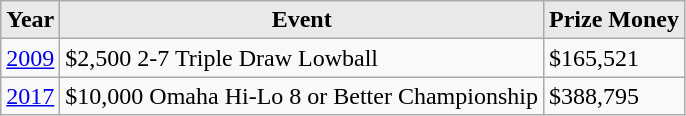<table class="wikitable">
<tr>
<th style="background: #E9E9E9;">Year</th>
<th style="background: #E9E9E9;">Event</th>
<th style="background: #E9E9E9;">Prize Money</th>
</tr>
<tr>
<td><a href='#'>2009</a></td>
<td>$2,500 2-7 Triple Draw Lowball</td>
<td>$165,521</td>
</tr>
<tr>
<td><a href='#'>2017</a></td>
<td>$10,000 Omaha Hi-Lo 8 or Better Championship</td>
<td>$388,795</td>
</tr>
</table>
